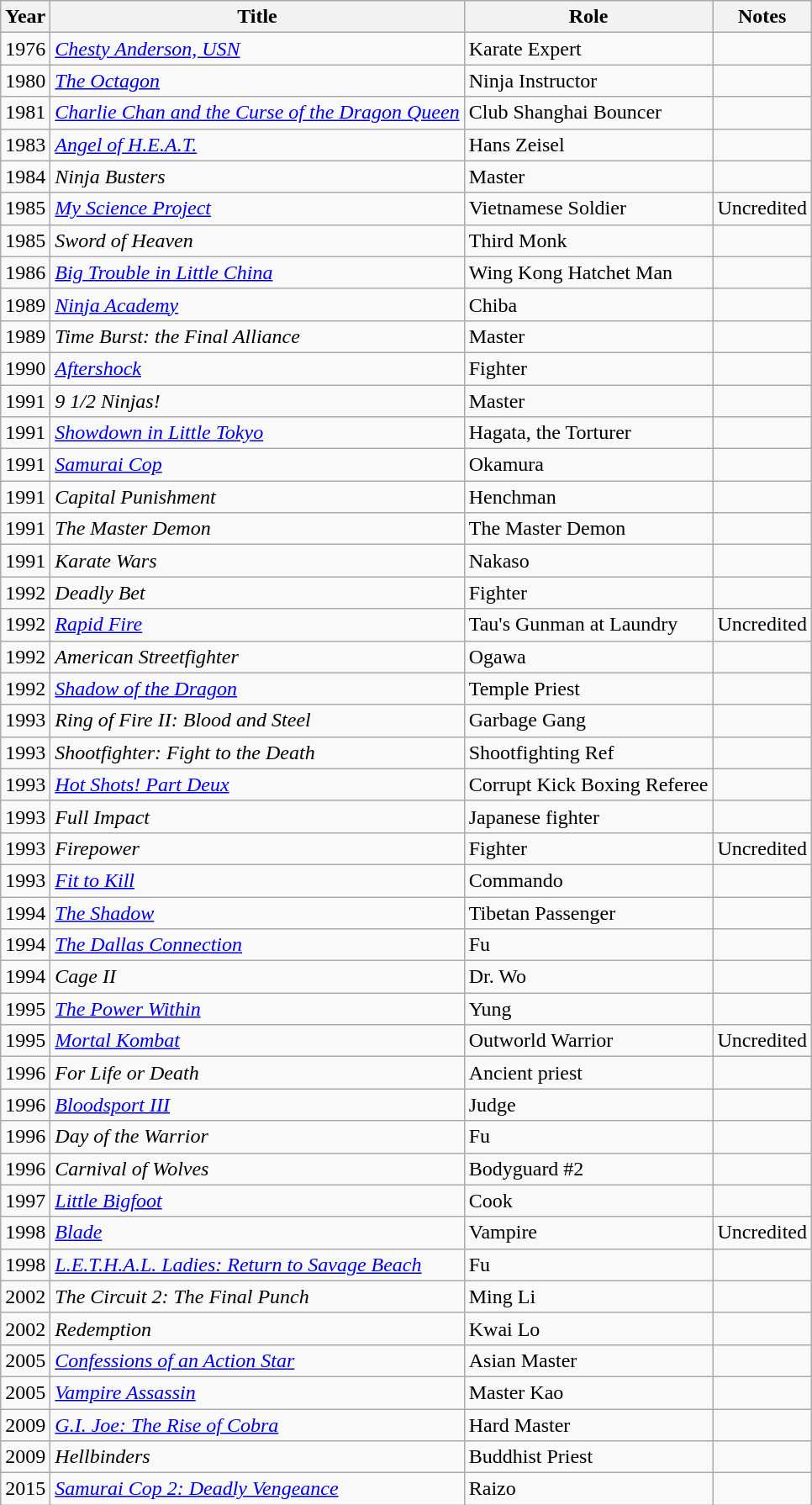<table class="wikitable sortable">
<tr>
<th>Year</th>
<th>Title</th>
<th>Role</th>
<th>Notes</th>
</tr>
<tr>
<td>1976</td>
<td><em><a href='#'>Chesty Anderson, USN</a></em></td>
<td>Karate Expert</td>
<td></td>
</tr>
<tr>
<td>1980</td>
<td><a href='#'><em>The Octagon</em></a></td>
<td>Ninja Instructor</td>
<td></td>
</tr>
<tr>
<td>1981</td>
<td><em><a href='#'>Charlie Chan and the Curse of the Dragon Queen</a></em></td>
<td>Club Shanghai Bouncer</td>
<td></td>
</tr>
<tr>
<td>1983</td>
<td><em><a href='#'>Angel of H.E.A.T.</a></em></td>
<td>Hans Zeisel</td>
<td></td>
</tr>
<tr>
<td>1984</td>
<td><em>Ninja Busters</em></td>
<td>Master</td>
<td></td>
</tr>
<tr>
<td>1985</td>
<td><em><a href='#'>My Science Project</a></em></td>
<td>Vietnamese Soldier</td>
<td>Uncredited</td>
</tr>
<tr>
<td>1985</td>
<td><em>Sword of Heaven</em></td>
<td>Third Monk</td>
<td></td>
</tr>
<tr>
<td>1986</td>
<td><em><a href='#'>Big Trouble in Little China</a></em></td>
<td>Wing Kong Hatchet Man</td>
<td></td>
</tr>
<tr>
<td>1989</td>
<td><em><a href='#'>Ninja Academy</a></em></td>
<td>Chiba</td>
<td></td>
</tr>
<tr>
<td>1989</td>
<td><em>Time Burst: the Final Alliance</em></td>
<td>Master</td>
<td></td>
</tr>
<tr>
<td>1990</td>
<td><a href='#'><em>Aftershock</em></a></td>
<td>Fighter</td>
<td></td>
</tr>
<tr>
<td>1991</td>
<td><em>9 1/2 Ninjas!</em></td>
<td>Master</td>
<td></td>
</tr>
<tr>
<td>1991</td>
<td><em><a href='#'>Showdown in Little Tokyo</a></em></td>
<td>Hagata, the Torturer</td>
<td></td>
</tr>
<tr>
<td>1991</td>
<td><em><a href='#'>Samurai Cop</a></em></td>
<td>Okamura</td>
<td></td>
</tr>
<tr>
<td>1991</td>
<td><em>Capital Punishment</em></td>
<td>Henchman</td>
<td></td>
</tr>
<tr>
<td>1991</td>
<td><em>The Master Demon</em></td>
<td>The Master Demon</td>
<td></td>
</tr>
<tr>
<td>1991</td>
<td><em>Karate Wars</em></td>
<td>Nakaso</td>
<td></td>
</tr>
<tr>
<td>1992</td>
<td><em>Deadly Bet</em></td>
<td>Fighter</td>
<td></td>
</tr>
<tr>
<td>1992</td>
<td><a href='#'><em>Rapid Fire</em></a></td>
<td>Tau's Gunman at Laundry</td>
<td>Uncredited</td>
</tr>
<tr>
<td>1992</td>
<td><em>American Streetfighter</em></td>
<td>Ogawa</td>
<td></td>
</tr>
<tr>
<td>1992</td>
<td><em><a href='#'>Shadow of the Dragon</a></em></td>
<td>Temple Priest</td>
<td></td>
</tr>
<tr>
<td>1993</td>
<td><em>Ring of Fire II: Blood and Steel</em></td>
<td>Garbage Gang</td>
<td></td>
</tr>
<tr>
<td>1993</td>
<td><em>Shootfighter: Fight to the Death</em></td>
<td>Shootfighting Ref</td>
<td></td>
</tr>
<tr>
<td>1993</td>
<td><em><a href='#'>Hot Shots! Part Deux</a></em></td>
<td>Corrupt Kick Boxing Referee</td>
<td></td>
</tr>
<tr>
<td>1993</td>
<td><em>Full Impact</em></td>
<td>Japanese fighter</td>
<td></td>
</tr>
<tr>
<td>1993</td>
<td><em>Firepower</em></td>
<td>Fighter</td>
<td>Uncredited</td>
</tr>
<tr>
<td>1993</td>
<td><em><a href='#'>Fit to Kill</a></em></td>
<td>Commando</td>
<td></td>
</tr>
<tr>
<td>1994</td>
<td><a href='#'><em>The Shadow</em></a></td>
<td>Tibetan Passenger</td>
<td></td>
</tr>
<tr>
<td>1994</td>
<td><em><a href='#'>The Dallas Connection</a></em></td>
<td>Fu</td>
<td></td>
</tr>
<tr>
<td>1994</td>
<td><em>Cage II</em></td>
<td>Dr. Wo</td>
<td></td>
</tr>
<tr>
<td>1995</td>
<td><a href='#'><em>The Power Within</em></a></td>
<td>Yung</td>
<td></td>
</tr>
<tr>
<td>1995</td>
<td><a href='#'><em>Mortal Kombat</em></a></td>
<td>Outworld Warrior</td>
<td>Uncredited</td>
</tr>
<tr>
<td>1996</td>
<td><em>For Life or Death</em></td>
<td>Ancient priest</td>
<td></td>
</tr>
<tr>
<td>1996</td>
<td><em><a href='#'>Bloodsport III</a></em></td>
<td>Judge</td>
<td></td>
</tr>
<tr>
<td>1996</td>
<td><em>Day of the Warrior</em></td>
<td>Fu</td>
<td></td>
</tr>
<tr>
<td>1996</td>
<td><em>Carnival of Wolves</em></td>
<td>Bodyguard #2</td>
<td></td>
</tr>
<tr>
<td>1997</td>
<td><a href='#'><em>Little Bigfoot</em></a></td>
<td>Cook</td>
<td></td>
</tr>
<tr>
<td>1998</td>
<td><a href='#'><em>Blade</em></a></td>
<td>Vampire</td>
<td>Uncredited</td>
</tr>
<tr>
<td>1998</td>
<td><em><a href='#'>L.E.T.H.A.L. Ladies: Return to Savage Beach</a></em></td>
<td>Fu</td>
<td></td>
</tr>
<tr>
<td>2002</td>
<td><em>The Circuit 2: The Final Punch</em></td>
<td>Ming Li</td>
<td></td>
</tr>
<tr>
<td>2002</td>
<td><em>Redemption</em></td>
<td>Kwai Lo</td>
<td></td>
</tr>
<tr>
<td>2005</td>
<td><em><a href='#'>Confessions of an Action Star</a></em></td>
<td>Asian Master</td>
<td></td>
</tr>
<tr>
<td>2005</td>
<td><em><a href='#'>Vampire Assassin</a></em></td>
<td>Master Kao</td>
<td></td>
</tr>
<tr>
<td>2009</td>
<td><em><a href='#'>G.I. Joe: The Rise of Cobra</a></em></td>
<td>Hard Master</td>
<td></td>
</tr>
<tr>
<td>2009</td>
<td><em>Hellbinders</em></td>
<td>Buddhist Priest</td>
<td></td>
</tr>
<tr>
<td>2015</td>
<td><em><a href='#'>Samurai Cop 2: Deadly Vengeance</a></em></td>
<td>Raizo</td>
<td></td>
</tr>
</table>
